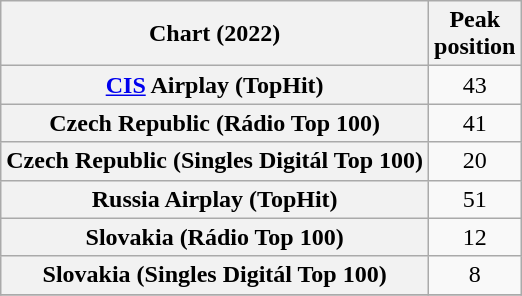<table class="wikitable sortable plainrowheaders" style="text-align:center">
<tr>
<th scope="col">Chart (2022)</th>
<th scope="col">Peak<br>position</th>
</tr>
<tr>
<th scope="row"><a href='#'>CIS</a> Airplay (TopHit)</th>
<td>43</td>
</tr>
<tr>
<th scope="row">Czech Republic (Rádio Top 100)</th>
<td>41</td>
</tr>
<tr>
<th scope="row">Czech Republic (Singles Digitál Top 100)</th>
<td>20</td>
</tr>
<tr>
<th scope="row">Russia Airplay (TopHit)</th>
<td>51</td>
</tr>
<tr>
<th scope="row">Slovakia (Rádio Top 100)</th>
<td>12</td>
</tr>
<tr>
<th scope="row">Slovakia (Singles Digitál Top 100)</th>
<td>8</td>
</tr>
<tr>
</tr>
</table>
